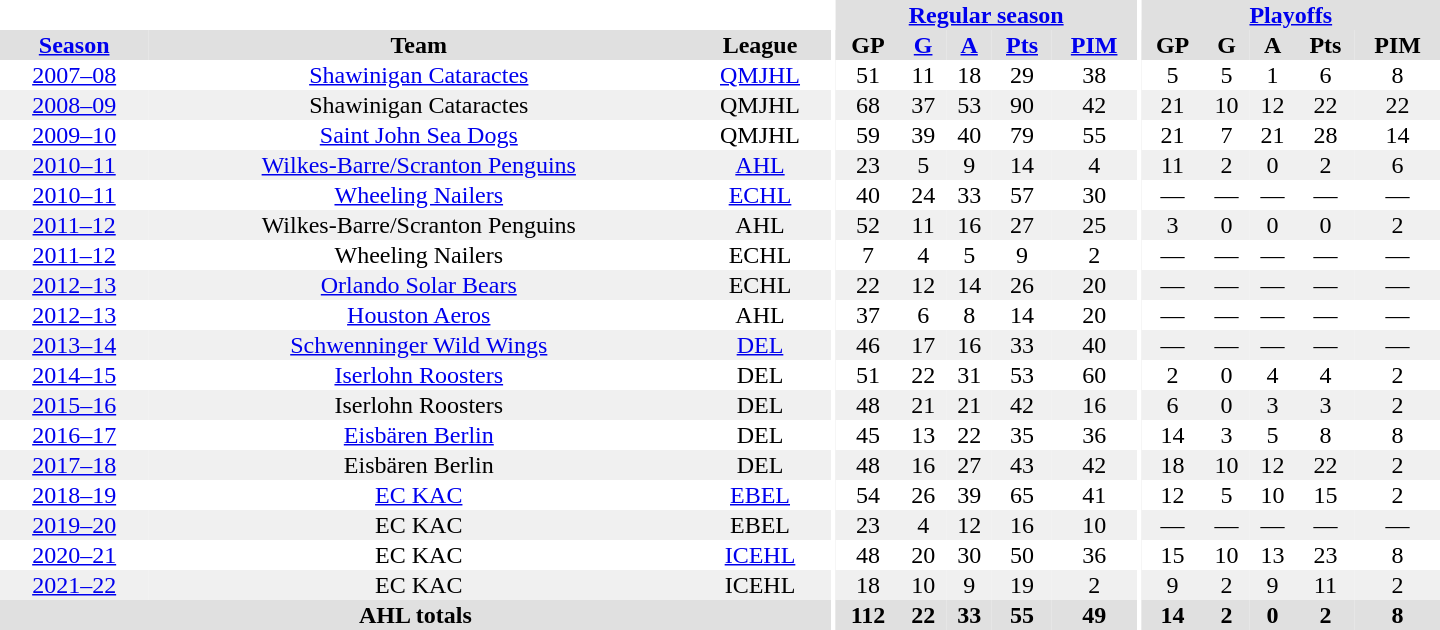<table border="0" cellpadding="1" cellspacing="0" style="text-align:center; width:60em">
<tr bgcolor="#e0e0e0">
<th colspan="3" bgcolor="#ffffff"></th>
<th rowspan="99" bgcolor="#ffffff"></th>
<th colspan="5"><a href='#'>Regular season</a></th>
<th rowspan="99" bgcolor="#ffffff"></th>
<th colspan="5"><a href='#'>Playoffs</a></th>
</tr>
<tr bgcolor="#e0e0e0">
<th><a href='#'>Season</a></th>
<th>Team</th>
<th>League</th>
<th>GP</th>
<th><a href='#'>G</a></th>
<th><a href='#'>A</a></th>
<th><a href='#'>Pts</a></th>
<th><a href='#'>PIM</a></th>
<th>GP</th>
<th>G</th>
<th>A</th>
<th>Pts</th>
<th>PIM</th>
</tr>
<tr ALIGN="centre">
<td><a href='#'>2007–08</a></td>
<td><a href='#'>Shawinigan Cataractes</a></td>
<td><a href='#'>QMJHL</a></td>
<td>51</td>
<td>11</td>
<td>18</td>
<td>29</td>
<td>38</td>
<td>5</td>
<td>5</td>
<td>1</td>
<td>6</td>
<td>8</td>
</tr>
<tr ALIGN="centre" bgcolor="#f0f0f0">
<td><a href='#'>2008–09</a></td>
<td>Shawinigan Cataractes</td>
<td>QMJHL</td>
<td>68</td>
<td>37</td>
<td>53</td>
<td>90</td>
<td>42</td>
<td>21</td>
<td>10</td>
<td>12</td>
<td>22</td>
<td>22</td>
</tr>
<tr ALIGN="centre">
<td><a href='#'>2009–10</a></td>
<td><a href='#'>Saint John Sea Dogs</a></td>
<td>QMJHL</td>
<td>59</td>
<td>39</td>
<td>40</td>
<td>79</td>
<td>55</td>
<td>21</td>
<td>7</td>
<td>21</td>
<td>28</td>
<td>14</td>
</tr>
<tr ALIGN="centre" bgcolor="#f0f0f0">
<td><a href='#'>2010–11</a></td>
<td><a href='#'>Wilkes-Barre/Scranton Penguins</a></td>
<td><a href='#'>AHL</a></td>
<td>23</td>
<td>5</td>
<td>9</td>
<td>14</td>
<td>4</td>
<td>11</td>
<td>2</td>
<td>0</td>
<td>2</td>
<td>6</td>
</tr>
<tr ALIGN="centre">
<td><a href='#'>2010–11</a></td>
<td><a href='#'>Wheeling Nailers</a></td>
<td><a href='#'>ECHL</a></td>
<td>40</td>
<td>24</td>
<td>33</td>
<td>57</td>
<td>30</td>
<td>—</td>
<td>—</td>
<td>—</td>
<td>—</td>
<td>—</td>
</tr>
<tr ALIGN="centre" bgcolor="#f0f0f0">
<td><a href='#'>2011–12</a></td>
<td>Wilkes-Barre/Scranton Penguins</td>
<td>AHL</td>
<td>52</td>
<td>11</td>
<td>16</td>
<td>27</td>
<td>25</td>
<td>3</td>
<td>0</td>
<td>0</td>
<td>0</td>
<td>2</td>
</tr>
<tr ALIGN="centre">
<td><a href='#'>2011–12</a></td>
<td>Wheeling Nailers</td>
<td>ECHL</td>
<td>7</td>
<td>4</td>
<td>5</td>
<td>9</td>
<td>2</td>
<td>—</td>
<td>—</td>
<td>—</td>
<td>—</td>
<td>—</td>
</tr>
<tr ALIGN="centre" bgcolor="#f0f0f0">
<td><a href='#'>2012–13</a></td>
<td><a href='#'>Orlando Solar Bears</a></td>
<td>ECHL</td>
<td>22</td>
<td>12</td>
<td>14</td>
<td>26</td>
<td>20</td>
<td>—</td>
<td>—</td>
<td>—</td>
<td>—</td>
<td>—</td>
</tr>
<tr ALIGN="centre">
<td><a href='#'>2012–13</a></td>
<td><a href='#'>Houston Aeros</a></td>
<td>AHL</td>
<td>37</td>
<td>6</td>
<td>8</td>
<td>14</td>
<td>20</td>
<td>—</td>
<td>—</td>
<td>—</td>
<td>—</td>
<td>—</td>
</tr>
<tr ALIGN="centre" bgcolor="#f0f0f0">
<td><a href='#'>2013–14</a></td>
<td><a href='#'>Schwenninger Wild Wings</a></td>
<td><a href='#'>DEL</a></td>
<td>46</td>
<td>17</td>
<td>16</td>
<td>33</td>
<td>40</td>
<td>—</td>
<td>—</td>
<td>—</td>
<td>—</td>
<td>—</td>
</tr>
<tr ALIGN="centre">
<td><a href='#'>2014–15</a></td>
<td><a href='#'>Iserlohn Roosters</a></td>
<td>DEL</td>
<td>51</td>
<td>22</td>
<td>31</td>
<td>53</td>
<td>60</td>
<td>2</td>
<td>0</td>
<td>4</td>
<td>4</td>
<td>2</td>
</tr>
<tr ALIGN="centre" bgcolor="#f0f0f0">
<td><a href='#'>2015–16</a></td>
<td>Iserlohn Roosters</td>
<td>DEL</td>
<td>48</td>
<td>21</td>
<td>21</td>
<td>42</td>
<td>16</td>
<td>6</td>
<td>0</td>
<td>3</td>
<td>3</td>
<td>2</td>
</tr>
<tr ALIGN="centre">
<td><a href='#'>2016–17</a></td>
<td><a href='#'>Eisbären Berlin</a></td>
<td>DEL</td>
<td>45</td>
<td>13</td>
<td>22</td>
<td>35</td>
<td>36</td>
<td>14</td>
<td>3</td>
<td>5</td>
<td>8</td>
<td>8</td>
</tr>
<tr ALIGN="centre"  bgcolor="#f0f0f0">
<td><a href='#'>2017–18</a></td>
<td>Eisbären Berlin</td>
<td>DEL</td>
<td>48</td>
<td>16</td>
<td>27</td>
<td>43</td>
<td>42</td>
<td>18</td>
<td>10</td>
<td>12</td>
<td>22</td>
<td>2</td>
</tr>
<tr ALIGN="center">
<td><a href='#'>2018–19</a></td>
<td><a href='#'>EC KAC</a></td>
<td><a href='#'>EBEL</a></td>
<td>54</td>
<td>26</td>
<td>39</td>
<td>65</td>
<td>41</td>
<td>12</td>
<td>5</td>
<td>10</td>
<td>15</td>
<td>2</td>
</tr>
<tr ALIGN="centre" bgcolor="#f0f0f0">
<td><a href='#'>2019–20</a></td>
<td>EC KAC</td>
<td>EBEL</td>
<td>23</td>
<td>4</td>
<td>12</td>
<td>16</td>
<td>10</td>
<td>—</td>
<td>—</td>
<td>—</td>
<td>—</td>
<td>—</td>
</tr>
<tr ALIGN="centre">
<td><a href='#'>2020–21</a></td>
<td>EC KAC</td>
<td><a href='#'>ICEHL</a></td>
<td>48</td>
<td>20</td>
<td>30</td>
<td>50</td>
<td>36</td>
<td>15</td>
<td>10</td>
<td>13</td>
<td>23</td>
<td>8</td>
</tr>
<tr ALIGN="centre" bgcolor="#f0f0f0">
<td><a href='#'>2021–22</a></td>
<td>EC KAC</td>
<td>ICEHL</td>
<td>18</td>
<td>10</td>
<td>9</td>
<td>19</td>
<td>2</td>
<td>9</td>
<td>2</td>
<td>9</td>
<td>11</td>
<td>2</td>
</tr>
<tr bgcolor="#e0e0e0">
<th colspan="3">AHL totals</th>
<th>112</th>
<th>22</th>
<th>33</th>
<th>55</th>
<th>49</th>
<th>14</th>
<th>2</th>
<th>0</th>
<th>2</th>
<th>8</th>
</tr>
</table>
